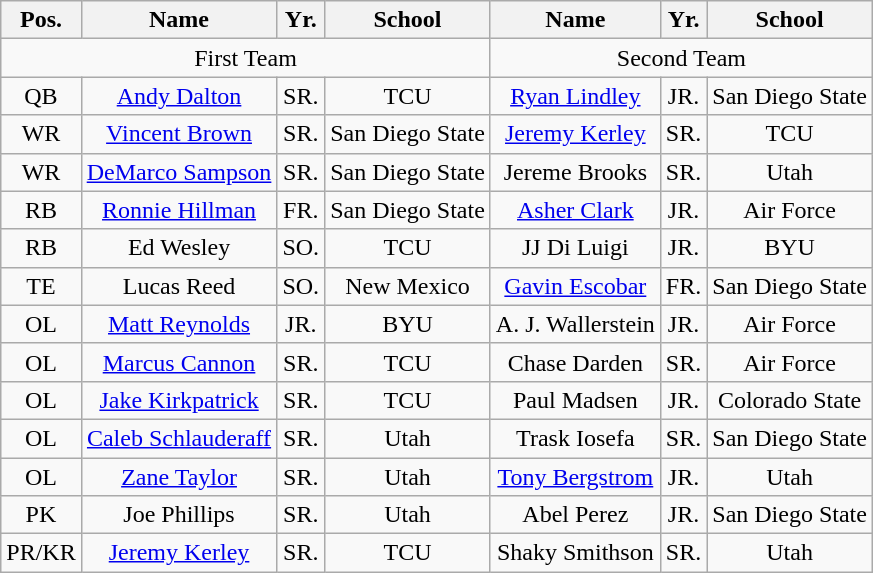<table class="wikitable">
<tr>
<th>Pos.</th>
<th>Name</th>
<th>Yr.</th>
<th>School</th>
<th>Name</th>
<th>Yr.</th>
<th>School</th>
</tr>
<tr>
<td colspan="4" style="text-align:center;">First Team</td>
<td colspan="4" style="text-align:center;">Second Team</td>
</tr>
<tr style="text-align:center;">
<td>QB</td>
<td><a href='#'>Andy Dalton</a></td>
<td>SR.</td>
<td>TCU</td>
<td><a href='#'>Ryan Lindley</a></td>
<td>JR.</td>
<td>San Diego State</td>
</tr>
<tr style="text-align:center;">
<td>WR</td>
<td><a href='#'>Vincent Brown</a></td>
<td>SR.</td>
<td>San Diego State</td>
<td><a href='#'>Jeremy Kerley</a></td>
<td>SR.</td>
<td>TCU</td>
</tr>
<tr style="text-align:center;">
<td>WR</td>
<td><a href='#'>DeMarco Sampson</a></td>
<td>SR.</td>
<td>San Diego State</td>
<td>Jereme Brooks</td>
<td>SR.</td>
<td>Utah</td>
</tr>
<tr style="text-align:center;">
<td>RB</td>
<td><a href='#'>Ronnie Hillman</a></td>
<td>FR.</td>
<td>San Diego State</td>
<td><a href='#'>Asher Clark</a></td>
<td>JR.</td>
<td>Air Force</td>
</tr>
<tr style="text-align:center;">
<td>RB</td>
<td>Ed Wesley</td>
<td>SO.</td>
<td>TCU</td>
<td>JJ Di Luigi</td>
<td>JR.</td>
<td>BYU</td>
</tr>
<tr style="text-align:center;">
<td>TE</td>
<td>Lucas Reed</td>
<td>SO.</td>
<td>New Mexico</td>
<td><a href='#'>Gavin Escobar</a></td>
<td>FR.</td>
<td>San Diego State</td>
</tr>
<tr style="text-align:center;">
<td>OL</td>
<td><a href='#'>Matt Reynolds</a></td>
<td>JR.</td>
<td>BYU</td>
<td>A. J. Wallerstein</td>
<td>JR.</td>
<td>Air Force</td>
</tr>
<tr style="text-align:center;">
<td>OL</td>
<td><a href='#'>Marcus Cannon</a></td>
<td>SR.</td>
<td>TCU</td>
<td>Chase Darden</td>
<td>SR.</td>
<td>Air Force</td>
</tr>
<tr style="text-align:center;">
<td>OL</td>
<td><a href='#'>Jake Kirkpatrick</a></td>
<td>SR.</td>
<td>TCU</td>
<td>Paul Madsen</td>
<td>JR.</td>
<td>Colorado State</td>
</tr>
<tr style="text-align:center;">
<td>OL</td>
<td><a href='#'>Caleb Schlauderaff</a></td>
<td>SR.</td>
<td>Utah</td>
<td>Trask Iosefa</td>
<td>SR.</td>
<td>San Diego State</td>
</tr>
<tr style="text-align:center;">
<td>OL</td>
<td><a href='#'>Zane Taylor</a></td>
<td>SR.</td>
<td>Utah</td>
<td><a href='#'>Tony Bergstrom</a></td>
<td>JR.</td>
<td>Utah</td>
</tr>
<tr style="text-align:center;">
<td>PK</td>
<td>Joe Phillips</td>
<td>SR.</td>
<td>Utah</td>
<td>Abel Perez</td>
<td>JR.</td>
<td>San Diego State</td>
</tr>
<tr style="text-align:center;">
<td>PR/KR</td>
<td><a href='#'>Jeremy Kerley</a></td>
<td>SR.</td>
<td>TCU</td>
<td>Shaky Smithson</td>
<td>SR.</td>
<td>Utah</td>
</tr>
</table>
